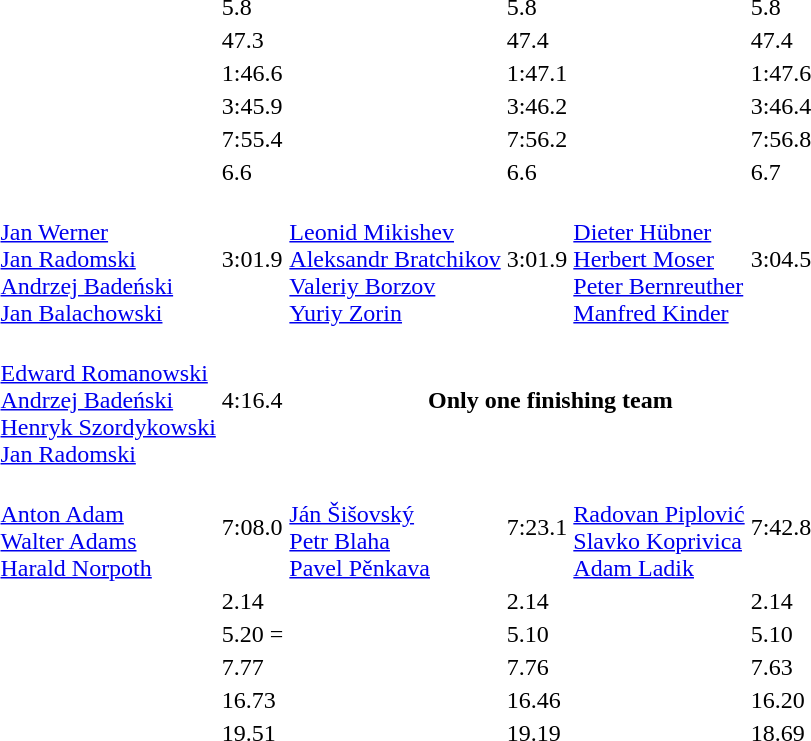<table>
<tr>
<td></td>
<td></td>
<td>5.8</td>
<td></td>
<td>5.8</td>
<td></td>
<td>5.8</td>
</tr>
<tr>
<td></td>
<td></td>
<td>47.3</td>
<td></td>
<td>47.4</td>
<td></td>
<td>47.4</td>
</tr>
<tr>
<td></td>
<td></td>
<td>1:46.6 </td>
<td></td>
<td>1:47.1</td>
<td></td>
<td>1:47.6</td>
</tr>
<tr>
<td></td>
<td></td>
<td>3:45.9</td>
<td></td>
<td>3:46.2</td>
<td></td>
<td>3:46.4</td>
</tr>
<tr>
<td></td>
<td></td>
<td>7:55.4 </td>
<td></td>
<td>7:56.2</td>
<td></td>
<td>7:56.8</td>
</tr>
<tr>
<td></td>
<td></td>
<td>6.6</td>
<td></td>
<td>6.6</td>
<td></td>
<td>6.7</td>
</tr>
<tr>
<td></td>
<td><br><a href='#'>Jan Werner</a><br><a href='#'>Jan Radomski</a><br><a href='#'>Andrzej Badeński</a><br><a href='#'>Jan Balachowski</a></td>
<td>3:01.9</td>
<td><br><a href='#'>Leonid Mikishev</a><br><a href='#'>Aleksandr Bratchikov</a><br><a href='#'>Valeriy Borzov</a><br><a href='#'>Yuriy Zorin</a></td>
<td>3:01.9</td>
<td><br><a href='#'>Dieter Hübner</a><br><a href='#'>Herbert Moser</a><br><a href='#'>Peter Bernreuther</a><br><a href='#'>Manfred Kinder</a></td>
<td>3:04.5</td>
</tr>
<tr>
<td></td>
<td><br><a href='#'>Edward Romanowski</a><br><a href='#'>Andrzej Badeński</a><br><a href='#'>Henryk Szordykowski</a><br><a href='#'>Jan Radomski</a></td>
<td>4:16.4</td>
<th colspan=4>Only one finishing team</th>
</tr>
<tr>
<td></td>
<td><br><a href='#'>Anton Adam</a><br><a href='#'>Walter Adams</a><br><a href='#'>Harald Norpoth</a></td>
<td>7:08.0</td>
<td><br><a href='#'>Ján Šišovský</a><br><a href='#'>Petr Blaha</a><br><a href='#'>Pavel Pěnkava</a></td>
<td>7:23.1</td>
<td><br><a href='#'>Radovan Piplović</a><br><a href='#'>Slavko Koprivica</a><br><a href='#'>Adam Ladik</a></td>
<td>7:42.8</td>
</tr>
<tr>
<td></td>
<td></td>
<td>2.14</td>
<td></td>
<td>2.14</td>
<td></td>
<td>2.14</td>
</tr>
<tr>
<td></td>
<td></td>
<td>5.20 =</td>
<td></td>
<td>5.10</td>
<td></td>
<td>5.10</td>
</tr>
<tr>
<td></td>
<td></td>
<td>7.77</td>
<td></td>
<td>7.76</td>
<td></td>
<td>7.63</td>
</tr>
<tr>
<td></td>
<td></td>
<td>16.73 </td>
<td></td>
<td>16.46</td>
<td></td>
<td>16.20</td>
</tr>
<tr>
<td></td>
<td></td>
<td>19.51 </td>
<td></td>
<td>19.19</td>
<td></td>
<td>18.69</td>
</tr>
</table>
